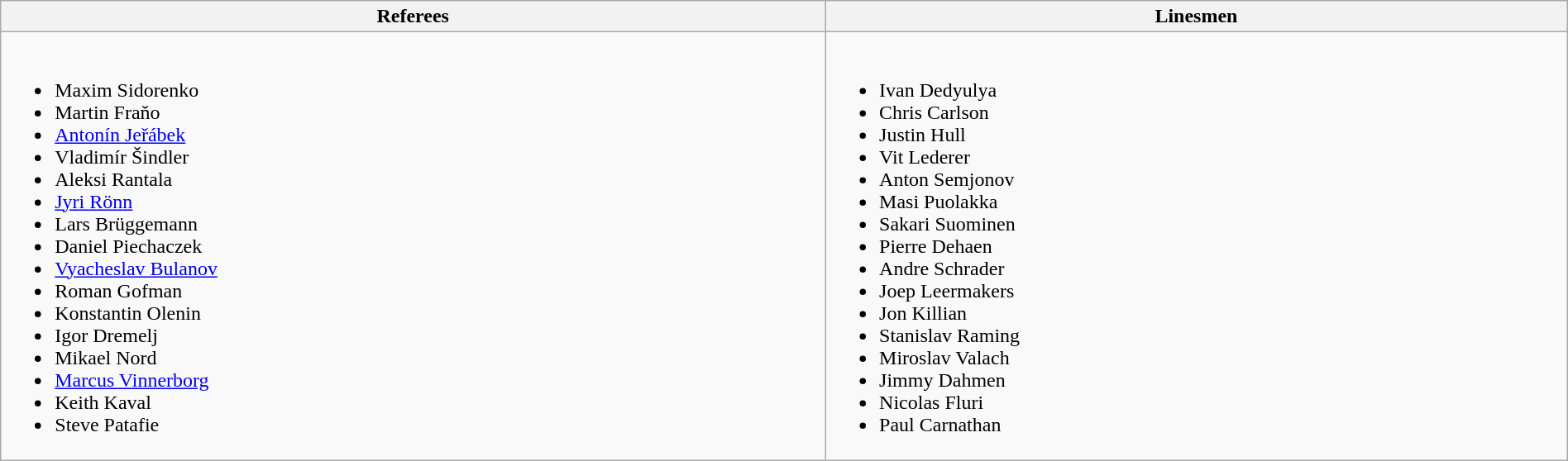<table class="wikitable" style="width:100%">
<tr>
<th>Referees</th>
<th>Linesmen</th>
</tr>
<tr>
<td><br><ul><li> Maxim Sidorenko</li><li> Martin Fraňo</li><li> <a href='#'>Antonín Jeřábek</a></li><li> Vladimír Šindler</li><li> Aleksi Rantala</li><li> <a href='#'>Jyri Rönn</a></li><li> Lars Brüggemann</li><li> Daniel Piechaczek</li><li> <a href='#'>Vyacheslav Bulanov</a></li><li> Roman Gofman</li><li> Konstantin Olenin</li><li> Igor Dremelj</li><li> Mikael Nord</li><li> <a href='#'>Marcus Vinnerborg</a></li><li> Keith Kaval</li><li> Steve Patafie</li></ul></td>
<td><br><ul><li> Ivan Dedyulya</li><li> Chris Carlson</li><li> Justin Hull</li><li> Vit Lederer</li><li> Anton Semjonov</li><li> Masi Puolakka</li><li> Sakari Suominen</li><li> Pierre Dehaen</li><li> Andre Schrader</li><li> Joep Leermakers</li><li> Jon Killian</li><li> Stanislav Raming</li><li> Miroslav Valach</li><li> Jimmy Dahmen</li><li> Nicolas Fluri</li><li> Paul Carnathan</li></ul></td>
</tr>
</table>
